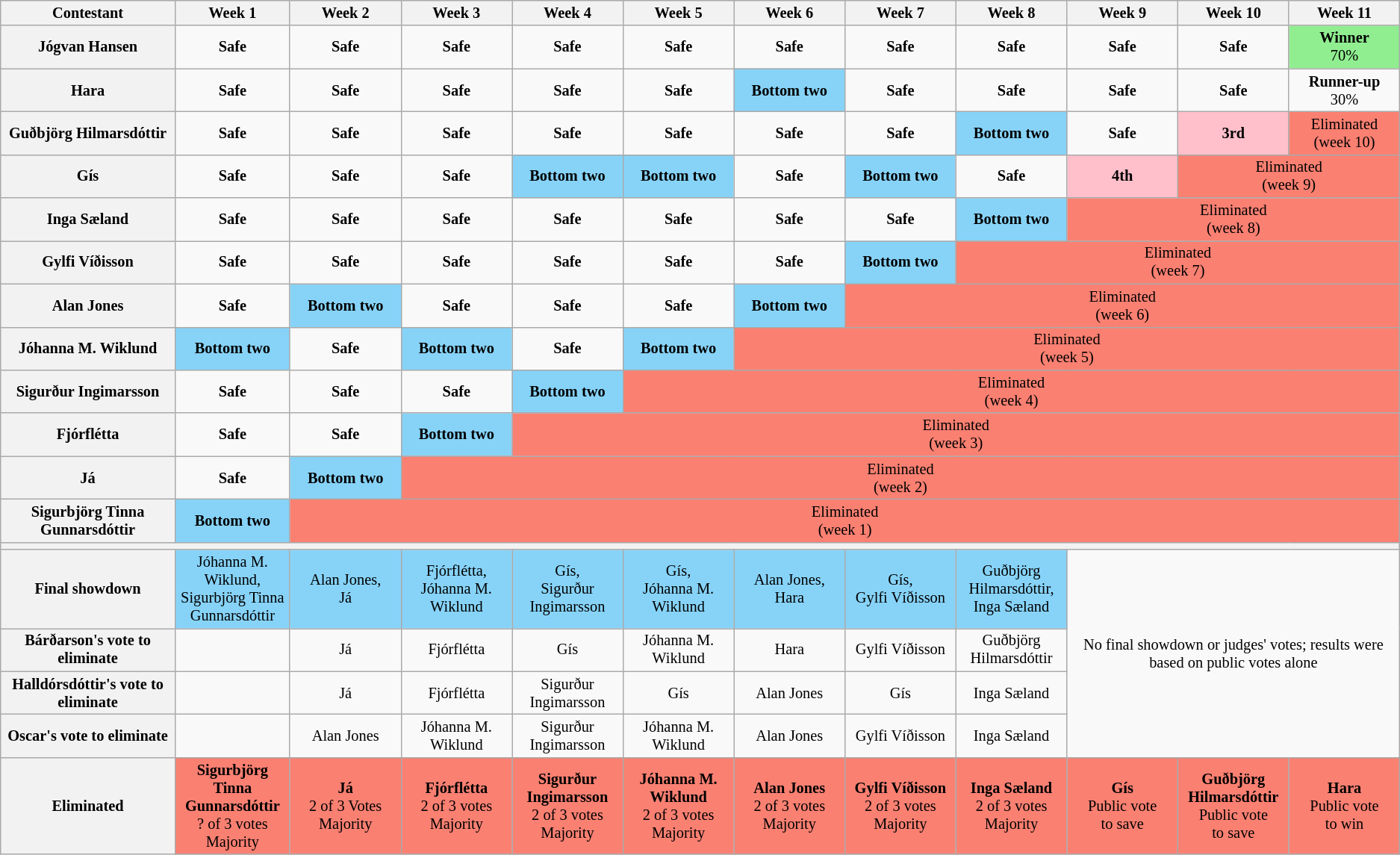<table class="wikitable" style="text-align:center; font-size:85%">
<tr>
<th style="width:11%" rowspan=1 scope="col">Contestant</th>
<th style="width:7%" rowspan=1 scope="col">Week 1</th>
<th style="width:7%" rowspan=1 scope="col">Week 2</th>
<th style="width:7%" rowspan=1 scope="col">Week 3</th>
<th style="width:7%" rowspan=1 scope="col">Week 4</th>
<th style="width:7%" rowspan=1 scope="col">Week 5</th>
<th style="width:7%" rowspan=1 scope="col">Week 6</th>
<th style="width:7%" rowspan=1 scope="col">Week 7</th>
<th style="width:7%" rowspan=1 scope="col">Week 8</th>
<th style="width:7%" rowspan=1 scope="col">Week 9</th>
<th style="width:7%" rowspan=1 scope="col">Week 10</th>
<th style="width:7%" rowspan=1 scope="col">Week 11</th>
</tr>
<tr>
<th>Jógvan Hansen</th>
<td><strong>Safe</strong></td>
<td><strong>Safe</strong></td>
<td><strong>Safe</strong></td>
<td><strong>Safe</strong></td>
<td><strong>Safe</strong></td>
<td><strong>Safe</strong></td>
<td><strong>Safe</strong></td>
<td><strong>Safe</strong></td>
<td><strong>Safe</strong></td>
<td><strong>Safe</strong></td>
<td style = "background:lightgreen"><strong>Winner</strong><br>70%</td>
</tr>
<tr>
<th>Hara</th>
<td><strong>Safe</strong></td>
<td><strong>Safe</strong></td>
<td><strong>Safe</strong></td>
<td><strong>Safe</strong></td>
<td><strong>Safe</strong></td>
<td style = "background:#87D3F8"><strong>Bottom two</strong></td>
<td><strong>Safe</strong></td>
<td><strong>Safe</strong></td>
<td><strong>Safe</strong></td>
<td><strong>Safe</strong></td>
<td><strong>Runner-up</strong><br>30%</td>
</tr>
<tr>
<th>Guðbjörg Hilmarsdóttir</th>
<td><strong>Safe</strong></td>
<td><strong>Safe</strong></td>
<td><strong>Safe</strong></td>
<td><strong>Safe</strong></td>
<td><strong>Safe</strong></td>
<td><strong>Safe</strong></td>
<td><strong>Safe</strong></td>
<td style = "background:#87D3F8"><strong>Bottom two</strong></td>
<td><strong>Safe</strong></td>
<td style = "background:pink"><strong>3rd</strong></td>
<td style="background:salmon;">Eliminated<br>(week 10)</td>
</tr>
<tr>
<th>Gís</th>
<td><strong>Safe</strong></td>
<td><strong>Safe</strong></td>
<td><strong>Safe</strong></td>
<td style = "background:#87D3F8"><strong>Bottom two</strong></td>
<td style = "background:#87D3F8"><strong>Bottom two</strong></td>
<td><strong>Safe</strong></td>
<td style = "background:#87D3F8"><strong>Bottom two</strong></td>
<td><strong>Safe</strong></td>
<td style = "background:pink"><strong>4th</strong></td>
<td style="background:salmon;" colspan="2">Eliminated<br>(week 9)</td>
</tr>
<tr>
<th>Inga Sæland</th>
<td><strong>Safe</strong></td>
<td><strong>Safe</strong></td>
<td><strong>Safe</strong></td>
<td><strong>Safe</strong></td>
<td><strong>Safe</strong></td>
<td><strong>Safe</strong></td>
<td><strong>Safe</strong></td>
<td style = "background:#87D3F8"><strong>Bottom two</strong></td>
<td style="background:salmon;" colspan="3">Eliminated<br>(week 8)</td>
</tr>
<tr>
<th>Gylfi Víðisson</th>
<td><strong>Safe</strong></td>
<td><strong>Safe</strong></td>
<td><strong>Safe</strong></td>
<td><strong>Safe</strong></td>
<td><strong>Safe</strong></td>
<td><strong>Safe</strong></td>
<td style = "background:#87D3F8"><strong>Bottom two</strong></td>
<td style="background:salmon;" colspan="4">Eliminated<br>(week 7)</td>
</tr>
<tr>
<th>Alan Jones</th>
<td><strong>Safe</strong></td>
<td style = "background:#87D3F8"><strong>Bottom two</strong></td>
<td><strong>Safe</strong></td>
<td><strong>Safe</strong></td>
<td><strong>Safe</strong></td>
<td style = "background:#87D3F8"><strong>Bottom two</strong></td>
<td style="background:salmon;" colspan="5">Eliminated<br>(week 6)</td>
</tr>
<tr>
<th>Jóhanna M. Wiklund</th>
<td style = "background:#87D3F8"><strong>Bottom two</strong></td>
<td><strong>Safe</strong></td>
<td style = "background:#87D3F8"><strong>Bottom two</strong></td>
<td><strong>Safe</strong></td>
<td style = "background:#87D3F8"><strong>Bottom two</strong></td>
<td style="background:salmon;" colspan="6">Eliminated<br>(week 5)</td>
</tr>
<tr>
<th>Sigurður Ingimarsson</th>
<td><strong>Safe</strong></td>
<td><strong>Safe</strong></td>
<td><strong>Safe</strong></td>
<td style = "background:#87D3F8"><strong>Bottom two</strong></td>
<td style="background:salmon;" colspan="7">Eliminated<br>(week 4)</td>
</tr>
<tr>
<th>Fjórflétta</th>
<td><strong>Safe</strong></td>
<td><strong>Safe</strong></td>
<td style = "background:#87D3F8"><strong>Bottom two</strong></td>
<td style="background:salmon;" colspan="8">Eliminated<br>(week 3)</td>
</tr>
<tr>
<th>Já</th>
<td><strong>Safe</strong></td>
<td style = "background:#87D3F8"><strong>Bottom two</strong></td>
<td style="background:salmon;" colspan="9">Eliminated<br>(week 2)</td>
</tr>
<tr>
<th>Sigurbjörg Tinna Gunnarsdóttir</th>
<td style = "background:#87D3F8"><strong>Bottom two</strong></td>
<td style="background:salmon;" colspan="10">Eliminated<br>(week 1)</td>
</tr>
<tr>
<th colspan="12"></th>
</tr>
<tr>
<th>Final showdown</th>
<td style="background:#87D3F8">Jóhanna M. Wiklund,<br>Sigurbjörg Tinna Gunnarsdóttir</td>
<td style="background:#87D3F8">Alan Jones,<br>Já</td>
<td style="background:#87D3F8">Fjórflétta,<br>Jóhanna M. Wiklund</td>
<td style="background:#87D3F8">Gís,<br>Sigurður Ingimarsson</td>
<td style="background:#87D3F8">Gís,<br>Jóhanna M. Wiklund</td>
<td style="background:#87D3F8">Alan Jones,<br>Hara</td>
<td style="background:#87D3F8">Gís,<br>Gylfi Víðisson</td>
<td style="background:#87D3F8">Guðbjörg Hilmarsdóttir,<br>Inga Sæland</td>
<td rowspan=4 colspan=3>No final showdown or judges' votes; results were based on public votes alone</td>
</tr>
<tr>
<th>Bárðarson's vote to eliminate</th>
<td></td>
<td>Já</td>
<td>Fjórflétta</td>
<td>Gís</td>
<td>Jóhanna M. Wiklund</td>
<td>Hara</td>
<td>Gylfi Víðisson</td>
<td>Guðbjörg Hilmarsdóttir</td>
</tr>
<tr>
<th>Halldórsdóttir's vote to eliminate</th>
<td></td>
<td>Já</td>
<td>Fjórflétta</td>
<td>Sigurður Ingimarsson</td>
<td>Gís</td>
<td>Alan Jones</td>
<td>Gís</td>
<td>Inga Sæland</td>
</tr>
<tr>
<th>Oscar's vote to eliminate</th>
<td></td>
<td>Alan Jones</td>
<td>Jóhanna M. Wiklund</td>
<td>Sigurður Ingimarsson</td>
<td>Jóhanna M. Wiklund</td>
<td>Alan Jones</td>
<td>Gylfi Víðisson</td>
<td>Inga Sæland</td>
</tr>
<tr>
<th>Eliminated</th>
<td style="background:salmon;"><strong>Sigurbjörg Tinna Gunnarsdóttir</strong><br>? of 3 votes<br>Majority</td>
<td style="background:salmon;"><strong>Já</strong><br>2 of 3 Votes<br>Majority</td>
<td style="background:salmon;"><strong>Fjórflétta</strong><br>2 of 3 votes<br>Majority</td>
<td style="background:salmon;"><strong>Sigurður Ingimarsson</strong><br>2 of 3 votes<br>Majority</td>
<td style="background:salmon;"><strong>Jóhanna M. Wiklund</strong><br>2 of 3 votes<br>Majority</td>
<td style="background:salmon;"><strong>Alan Jones</strong><br>2 of 3 votes<br>Majority</td>
<td style="background:salmon;"><strong>Gylfi Víðisson</strong><br>2 of 3 votes<br>Majority</td>
<td style="background:salmon;"><strong>Inga Sæland</strong><br>2 of 3 votes<br>Majority</td>
<td style="background:salmon;"><strong>Gís</strong><br>Public vote<br>to save</td>
<td style="background:salmon;"><strong>Guðbjörg Hilmarsdóttir</strong><br>Public vote<br>to save</td>
<td style="background:salmon;"><strong>Hara</strong><br>Public vote<br>to win</td>
</tr>
</table>
